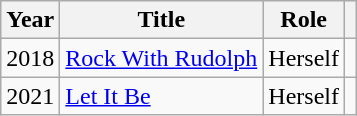<table class="wikitable sortable">
<tr>
<th>Year</th>
<th>Title</th>
<th>Role</th>
<th></th>
</tr>
<tr>
<td>2018</td>
<td><a href='#'>Rock With Rudolph</a></td>
<td>Herself</td>
<td align="center"></td>
</tr>
<tr>
<td>2021</td>
<td><a href='#'>Let It Be</a></td>
<td>Herself</td>
<td align="center"></td>
</tr>
</table>
